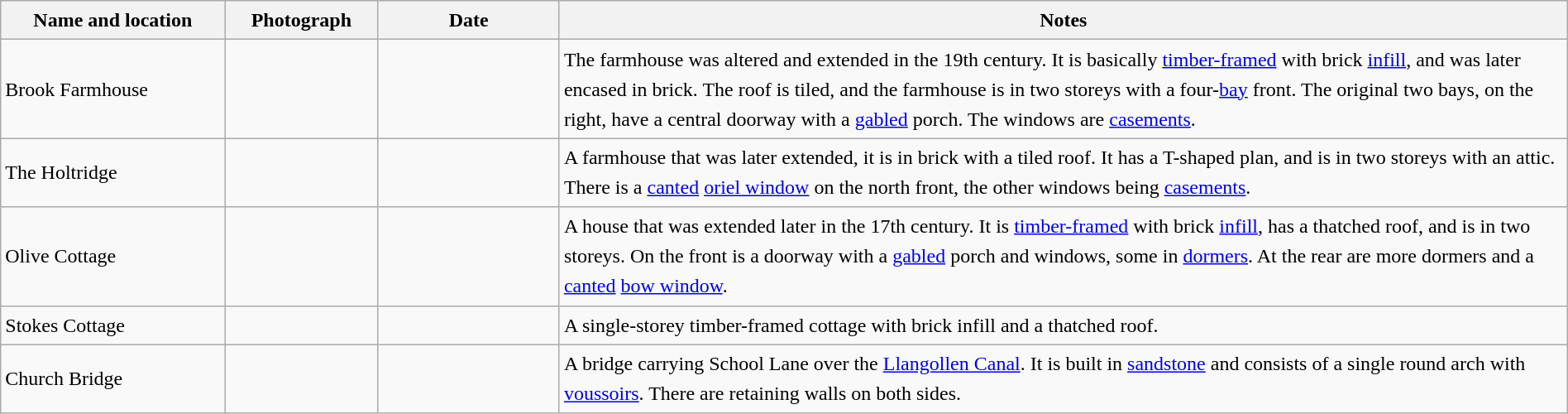<table class="wikitable sortable plainrowheaders" style="width:100%;border:0px;text-align:left;line-height:150%;">
<tr>
<th scope="col"  style="width:150px">Name and location</th>
<th scope="col"  style="width:100px" class="unsortable">Photograph</th>
<th scope="col"  style="width:120px">Date</th>
<th scope="col"  style="width:700px" class="unsortable">Notes</th>
</tr>
<tr>
<td>Brook Farmhouse<br><small></small></td>
<td></td>
<td align="center"></td>
<td>The farmhouse was altered and extended in the 19th century.  It is basically <a href='#'>timber-framed</a> with brick <a href='#'>infill</a>, and was later encased in brick.  The roof is tiled, and the farmhouse is in two storeys with a four-<a href='#'>bay</a> front.  The original two bays, on the right, have a central doorway with a <a href='#'>gabled</a> porch.  The windows are <a href='#'>casements</a>.</td>
</tr>
<tr>
<td>The Holtridge<br><small></small></td>
<td></td>
<td align="center"></td>
<td>A farmhouse that was later extended, it is in brick with a tiled roof.  It has a T-shaped plan, and is in two storeys with an attic.  There is a <a href='#'>canted</a>  <a href='#'>oriel window</a> on the north front, the other windows being <a href='#'>casements</a>.</td>
</tr>
<tr>
<td>Olive Cottage<br><small></small></td>
<td></td>
<td align="center"></td>
<td>A house that was extended later in the 17th century.  It is <a href='#'>timber-framed</a> with brick <a href='#'>infill</a>, has a thatched roof, and is in two storeys.  On the front is a doorway with a <a href='#'>gabled</a> porch and windows, some in <a href='#'>dormers</a>.  At the rear are more dormers and a <a href='#'>canted</a> <a href='#'>bow window</a>.</td>
</tr>
<tr>
<td>Stokes Cottage<br><small></small></td>
<td></td>
<td align="center"></td>
<td>A single-storey timber-framed cottage with brick infill and a thatched roof.</td>
</tr>
<tr>
<td>Church Bridge<br><small></small></td>
<td></td>
<td align="center"></td>
<td>A bridge carrying School Lane over the <a href='#'>Llangollen Canal</a>.  It is built in <a href='#'>sandstone</a> and consists of a single round arch with <a href='#'>voussoirs</a>.  There are retaining walls on both sides.</td>
</tr>
<tr>
</tr>
</table>
